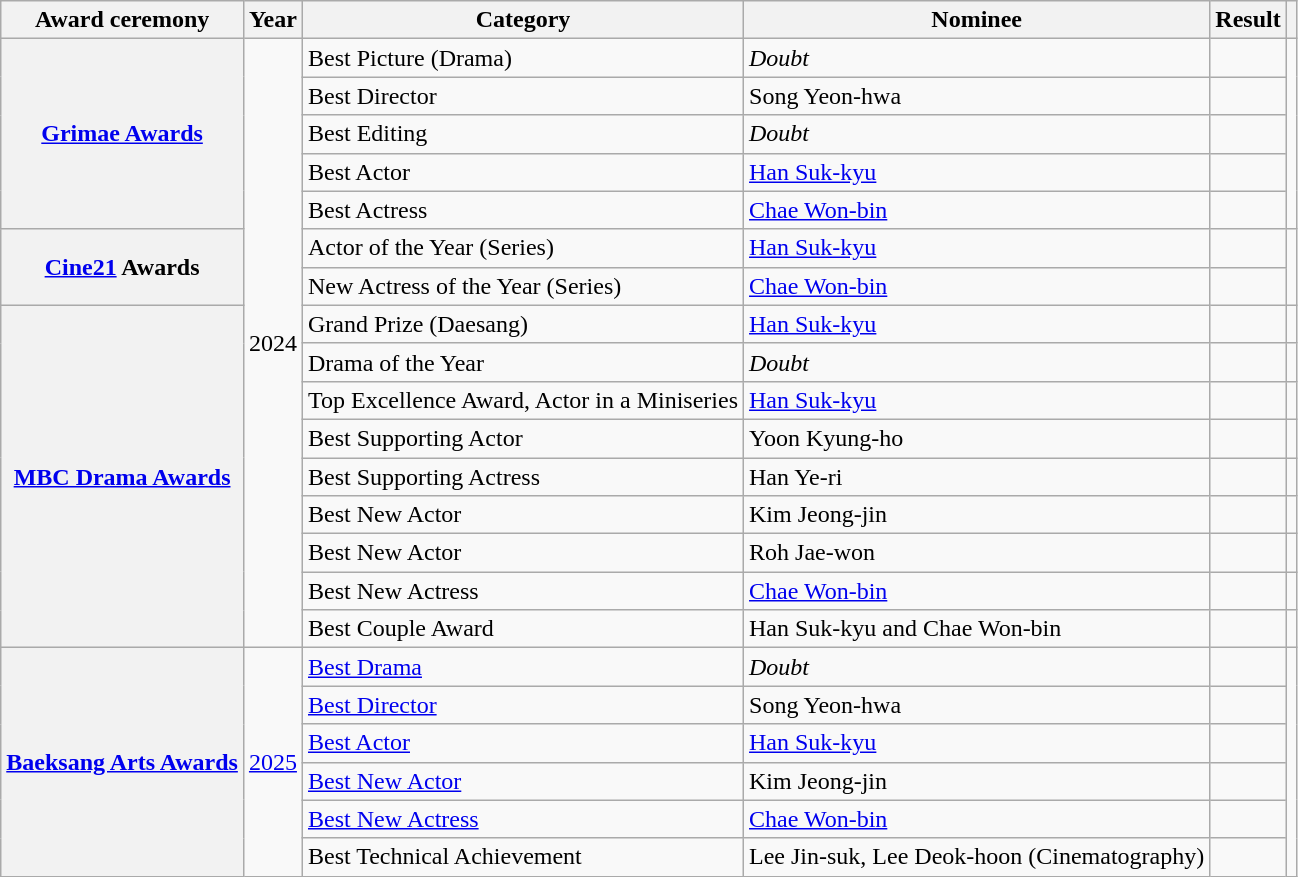<table class="wikitable plainrowheaders sortable">
<tr>
<th scope="col">Award ceremony</th>
<th scope="col">Year</th>
<th scope="col">Category</th>
<th scope="col">Nominee</th>
<th scope="col">Result</th>
<th scope="col" class="unsortable"></th>
</tr>
<tr>
<th scope="row" rowspan="5"><a href='#'>Grimae Awards</a></th>
<td rowspan="16" style="text-align:center">2024</td>
<td>Best Picture (Drama)</td>
<td><em>Doubt</em></td>
<td></td>
<td rowspan="5" style="text-align:center"></td>
</tr>
<tr>
<td>Best Director</td>
<td>Song Yeon-hwa</td>
<td></td>
</tr>
<tr>
<td>Best Editing</td>
<td><em>Doubt</em></td>
<td></td>
</tr>
<tr>
<td>Best Actor</td>
<td><a href='#'>Han Suk-kyu</a></td>
<td></td>
</tr>
<tr>
<td>Best Actress</td>
<td><a href='#'>Chae Won-bin</a></td>
<td></td>
</tr>
<tr>
<th scope="row" rowspan="2"><a href='#'>Cine21</a> Awards</th>
<td>Actor of the Year (Series)</td>
<td><a href='#'>Han Suk-kyu</a></td>
<td></td>
<td rowspan="2"></td>
</tr>
<tr>
<td>New Actress of the Year (Series)</td>
<td><a href='#'>Chae Won-bin</a></td>
<td></td>
</tr>
<tr>
<th scope="row" rowspan="9"><a href='#'>MBC Drama Awards</a></th>
<td>Grand Prize (Daesang)</td>
<td><a href='#'>Han Suk-kyu</a></td>
<td></td>
<td></td>
</tr>
<tr>
<td>Drama of the Year</td>
<td><em>Doubt</em></td>
<td></td>
<td></td>
</tr>
<tr>
<td>Top Excellence Award, Actor in a Miniseries</td>
<td><a href='#'>Han Suk-kyu</a></td>
<td></td>
<td></td>
</tr>
<tr>
<td>Best Supporting Actor</td>
<td>Yoon Kyung-ho</td>
<td></td>
<td></td>
</tr>
<tr>
<td>Best Supporting Actress</td>
<td>Han Ye-ri</td>
<td></td>
<td></td>
</tr>
<tr>
<td>Best New Actor</td>
<td>Kim Jeong-jin</td>
<td></td>
<td></td>
</tr>
<tr>
<td>Best New Actor</td>
<td>Roh Jae-won</td>
<td></td>
<td></td>
</tr>
<tr>
<td>Best New Actress</td>
<td><a href='#'>Chae Won-bin</a></td>
<td></td>
<td></td>
</tr>
<tr>
<td>Best Couple Award</td>
<td>Han Suk-kyu and Chae Won-bin</td>
<td></td>
<td></td>
</tr>
<tr>
<th scope="row" rowspan="6"><a href='#'>Baeksang Arts Awards</a></th>
<td rowspan="6" style="text-align:center"><a href='#'>2025</a></td>
<td><a href='#'>Best Drama</a></td>
<td><em>Doubt</em></td>
<td></td>
<td rowspan="6" style="text-align:center"></td>
</tr>
<tr>
<td><a href='#'>Best Director</a></td>
<td>Song Yeon-hwa</td>
<td></td>
</tr>
<tr>
<td><a href='#'>Best Actor</a></td>
<td><a href='#'>Han Suk-kyu</a></td>
<td></td>
</tr>
<tr>
<td><a href='#'>Best New Actor</a></td>
<td>Kim Jeong-jin</td>
<td></td>
</tr>
<tr>
<td><a href='#'>Best New Actress</a></td>
<td><a href='#'>Chae Won-bin</a></td>
<td></td>
</tr>
<tr>
<td>Best Technical Achievement</td>
<td>Lee Jin-suk, Lee Deok-hoon (Cinematography)</td>
<td></td>
</tr>
</table>
